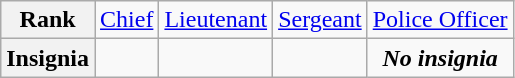<table class="wikitable">
<tr style="text-align:center;">
<th>Rank</th>
<td><a href='#'>Chief</a></td>
<td><a href='#'>Lieutenant</a></td>
<td><a href='#'>Sergeant</a></td>
<td><a href='#'>Police Officer</a></td>
</tr>
<tr style="text-align:center;">
<th>Insignia</th>
<td></td>
<td></td>
<td></td>
<td><strong><em>No insignia</em></strong></td>
</tr>
</table>
